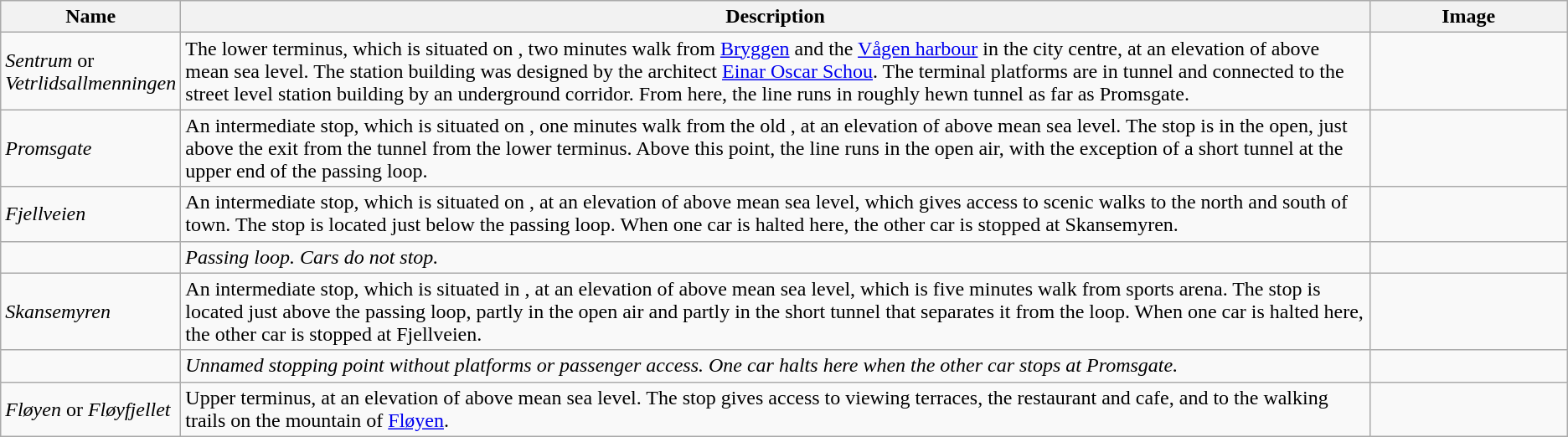<table class="wikitable">
<tr>
<th width="100">Name</th>
<th>Description</th>
<th width="150">Image</th>
</tr>
<tr ->
<td><em>Sentrum</em> or <em>Vetrlidsallmenningen</em></td>
<td>The lower terminus, which is situated on , two minutes walk from <a href='#'>Bryggen</a> and the <a href='#'>Vågen harbour</a> in the city centre, at an elevation of  above mean sea level. The station building was designed by the architect <a href='#'>Einar Oscar Schou</a>. The terminal platforms are in tunnel and connected to the street level station building by an underground corridor. From here, the line runs in roughly hewn tunnel as far as Promsgate.</td>
<td></td>
</tr>
<tr ->
<td><em>Promsgate</em></td>
<td>An intermediate stop, which is situated on , one minutes walk from the old , at an elevation of  above mean sea level. The stop is in the open, just above the exit from the tunnel from the lower terminus. Above this point, the line runs in the open air, with the exception of a short tunnel at the upper end of the passing loop.</td>
<td></td>
</tr>
<tr ->
<td><em>Fjellveien</em></td>
<td>An intermediate stop, which is situated on , at an elevation of  above mean sea level, which gives access to scenic walks to the north and south of town. The stop is located just below the passing loop. When one car is halted here, the other car is stopped at Skansemyren.</td>
<td></td>
</tr>
<tr ->
<td></td>
<td><em>Passing loop. Cars do not stop.</em></td>
<td></td>
</tr>
<tr ->
<td><em>Skansemyren</em></td>
<td>An intermediate stop, which is situated in , at an elevation of  above mean sea level, which is five minutes walk from sports arena. The stop is located just above the passing loop, partly in the open air and partly in the short tunnel that separates it from the loop. When one car is halted here, the other car is stopped at Fjellveien.</td>
<td></td>
</tr>
<tr ->
<td></td>
<td><em>Unnamed stopping point without platforms or passenger access. One car halts here when the other car stops at Promsgate.</em></td>
<td></td>
</tr>
<tr ->
<td><em>Fløyen</em> or <em> Fløyfjellet</em></td>
<td>Upper terminus, at an elevation of  above mean sea level. The stop gives access to viewing terraces, the  restaurant and cafe, and to the walking trails on the mountain of <a href='#'>Fløyen</a>.</td>
<td></td>
</tr>
</table>
